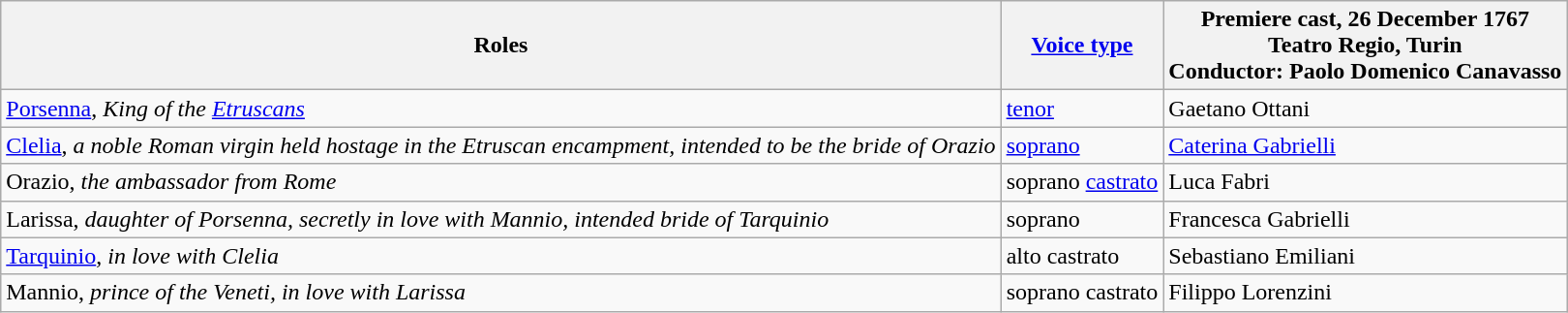<table class="wikitable">
<tr>
<th>Roles</th>
<th><a href='#'>Voice type</a></th>
<th>Premiere cast, 26 December 1767<br>Teatro Regio, Turin<br>Conductor: Paolo Domenico Canavasso</th>
</tr>
<tr>
<td><a href='#'>Porsenna</a>, <em>King of the <a href='#'>Etruscans</a></em></td>
<td><a href='#'>tenor</a></td>
<td>Gaetano Ottani</td>
</tr>
<tr>
<td><a href='#'>Clelia</a>, <em>a noble Roman virgin held hostage in the Etruscan encampment, intended to be the bride of Orazio</em></td>
<td><a href='#'>soprano</a></td>
<td><a href='#'>Caterina Gabrielli</a></td>
</tr>
<tr>
<td>Orazio, <em>the ambassador from Rome</em></td>
<td>soprano <a href='#'>castrato</a></td>
<td>Luca Fabri</td>
</tr>
<tr>
<td>Larissa, <em>daughter of Porsenna, secretly in love with Mannio, intended bride of Tarquinio</em></td>
<td>soprano</td>
<td>Francesca Gabrielli</td>
</tr>
<tr>
<td><a href='#'>Tarquinio</a>, <em>in love with Clelia</em></td>
<td>alto castrato</td>
<td>Sebastiano Emiliani</td>
</tr>
<tr>
<td>Mannio, <em>prince of the Veneti, in love with Larissa</em></td>
<td>soprano castrato</td>
<td>Filippo Lorenzini</td>
</tr>
</table>
